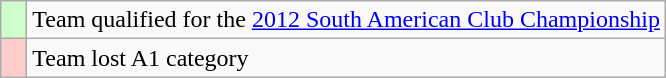<table class="wikitable" style="text-align: left;">
<tr>
<td width=10px bgcolor=#ccffcc></td>
<td>Team qualified for the <a href='#'>2012 South American Club Championship</a></td>
</tr>
<tr>
<td width=10px bgcolor=#ffcccc></td>
<td>Team lost A1 category</td>
</tr>
</table>
